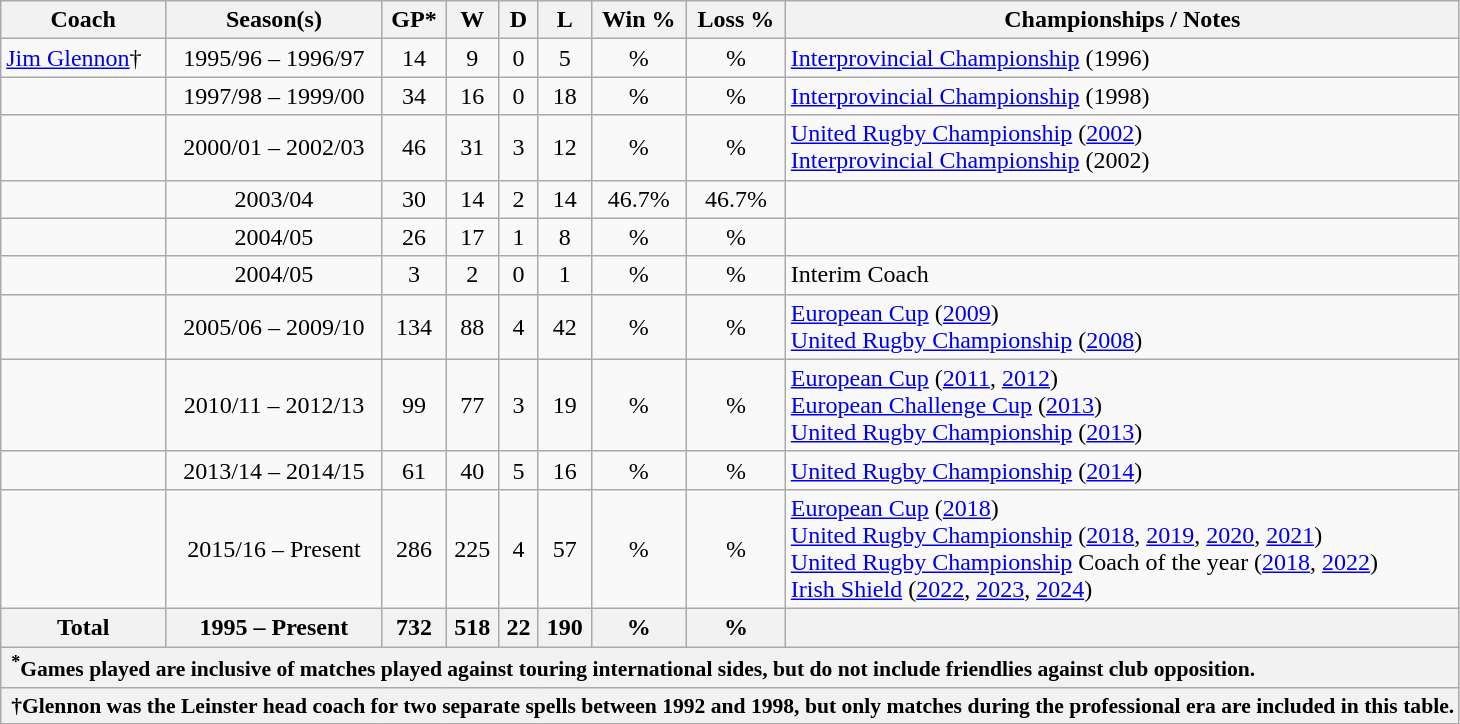<table class="wikitable sortable" style="text-align:center;">
<tr>
<th>Coach</th>
<th>Season(s)</th>
<th>GP*</th>
<th>W</th>
<th>D</th>
<th>L</th>
<th>Win %</th>
<th>Loss %</th>
<th>Championships / Notes</th>
</tr>
<tr>
<td style="text-align: left;"> <a href='#'>Jim Glennon</a>†</td>
<td>1995/96 – 1996/97</td>
<td>14</td>
<td>9</td>
<td>0</td>
<td>5</td>
<td>%</td>
<td>%</td>
<td style="text-align: left;"><a href='#'>Interprovincial Championship</a> (1996)</td>
</tr>
<tr>
<td style="text-align: left;"> </td>
<td>1997/98 – 1999/00</td>
<td>34</td>
<td>16</td>
<td>0</td>
<td>18</td>
<td>%</td>
<td>%</td>
<td style="text-align: left;"><a href='#'>Interprovincial Championship</a> (1998)</td>
</tr>
<tr>
<td style="text-align: left;"> </td>
<td>2000/01 – 2002/03</td>
<td>46</td>
<td>31</td>
<td>3</td>
<td>12</td>
<td>%</td>
<td>%</td>
<td style="text-align: left;"><a href='#'>United Rugby Championship</a> (<a href='#'>2002</a>)<br><a href='#'>Interprovincial Championship</a> (2002)</td>
</tr>
<tr>
<td style="text-align: left;"> </td>
<td>2003/04</td>
<td>30</td>
<td>14</td>
<td>2</td>
<td>14</td>
<td>46.7%</td>
<td>46.7%</td>
<td style="text-align: left;"></td>
</tr>
<tr>
<td style="text-align: left;"> </td>
<td>2004/05</td>
<td>26</td>
<td>17</td>
<td>1</td>
<td>8</td>
<td>%</td>
<td>%</td>
<td style="text-align: left;"></td>
</tr>
<tr>
<td style="text-align: left;"> </td>
<td>2004/05</td>
<td>3</td>
<td>2</td>
<td>0</td>
<td>1</td>
<td>%</td>
<td>%</td>
<td style="text-align: left;">Interim Coach</td>
</tr>
<tr>
<td style="text-align: left;"> </td>
<td>2005/06 – 2009/10</td>
<td>134</td>
<td>88</td>
<td>4</td>
<td>42</td>
<td>%</td>
<td>%</td>
<td style="text-align: left;"><a href='#'>European Cup</a> (<a href='#'>2009</a>)<br><a href='#'>United Rugby Championship</a> (<a href='#'>2008</a>)</td>
</tr>
<tr>
<td style="text-align: left;"> </td>
<td>2010/11 – 2012/13</td>
<td>99</td>
<td>77</td>
<td>3</td>
<td>19</td>
<td>%</td>
<td>%</td>
<td style="text-align: left;"><a href='#'>European Cup</a> (<a href='#'>2011</a>, <a href='#'>2012</a>)<br><a href='#'>European Challenge Cup</a> (<a href='#'>2013</a>)<br><a href='#'>United Rugby Championship</a> (<a href='#'>2013</a>)</td>
</tr>
<tr>
<td style="text-align: left;"> </td>
<td>2013/14 – 2014/15</td>
<td>61</td>
<td>40</td>
<td>5</td>
<td>16</td>
<td>%</td>
<td>%</td>
<td style="text-align: left;"><a href='#'>United Rugby Championship</a> (<a href='#'>2014</a>)</td>
</tr>
<tr>
<td style="text-align: left;"> </td>
<td>2015/16 – Present</td>
<td>286</td>
<td>225</td>
<td>4</td>
<td>57</td>
<td>%</td>
<td>%</td>
<td style="text-align: left;"><a href='#'>European Cup</a> (<a href='#'>2018</a>)<br><a href='#'>United Rugby Championship</a> (<a href='#'>2018</a>, <a href='#'>2019</a>, <a href='#'>2020</a>, <a href='#'>2021</a>) <br> <a href='#'>United Rugby Championship</a> Coach of the year (<a href='#'>2018</a>, <a href='#'>2022</a>) <br> <a href='#'>Irish Shield</a> (<a href='#'>2022</a>, <a href='#'>2023</a>, <a href='#'>2024</a>)</td>
</tr>
<tr>
<th style="text-align: center;">Total</th>
<th><strong>1995 – Present</strong></th>
<th><strong>732</strong></th>
<th><strong>518</strong></th>
<th><strong>22</strong></th>
<th><strong>190</strong></th>
<th><strong>%</strong></th>
<th><strong>%</strong></th>
<th></th>
</tr>
<tr>
<th colspan="9" style="text-align: left;font-size:90%"> <sup>*</sup>Games played are inclusive of matches played against touring international sides, but do not include friendlies against club opposition.</th>
</tr>
<tr>
<th colspan="9" style="text-align: left;font-size:90%"> †Glennon was the Leinster head coach for two separate spells between 1992 and 1998, but only matches during the professional era are included in this table.</th>
</tr>
<tr>
</tr>
</table>
